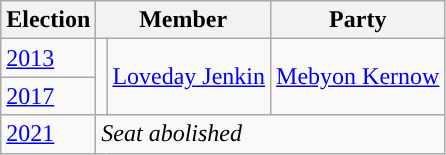<table class="wikitable">
<tr>
<th>Election</th>
<th colspan="2">Member</th>
<th>Party</th>
</tr>
<tr>
<td><a href='#'>2013</a></td>
<td rowspan="2" style="background-color: "></td>
<td rowspan="2"><a href='#'>Loveday Jenkin</a></td>
<td rowspan="2"><a href='#'>Mebyon Kernow</a></td>
</tr>
<tr>
<td><a href='#'>2017</a></td>
</tr>
<tr>
<td><a href='#'>2021</a></td>
<td colspan="3"><em>Seat abolished</em></td>
</tr>
</table>
